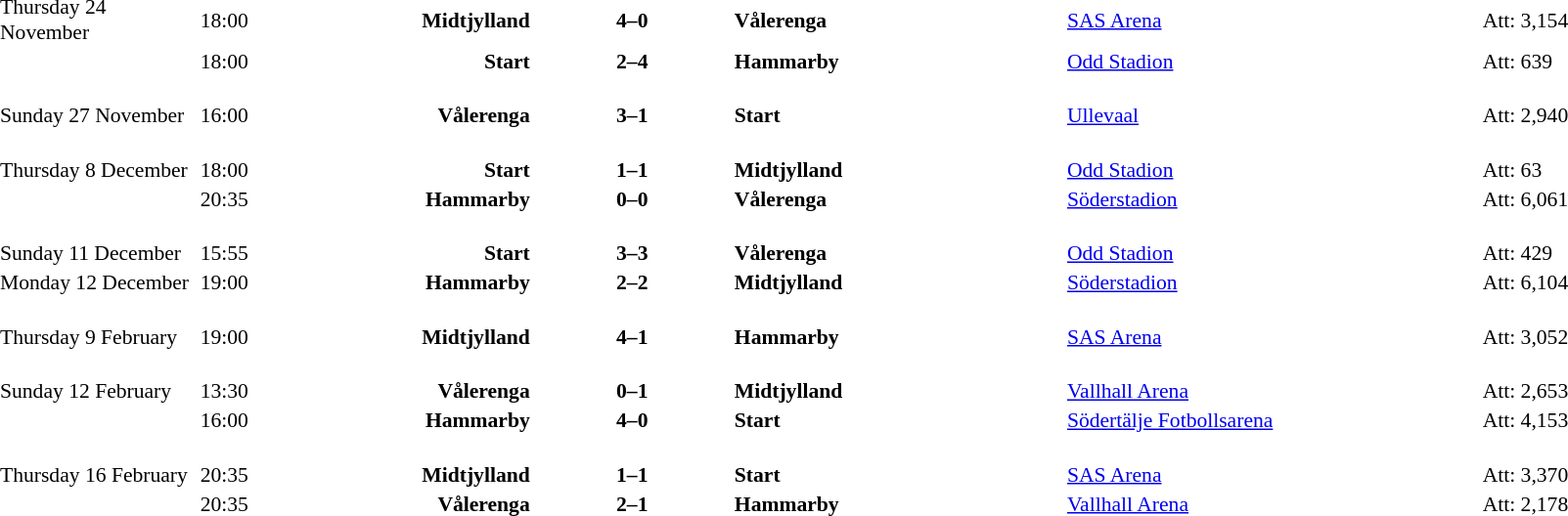<table cellspacing=1 width=90%>
<tr>
<th width=12%></th>
<th width=10%></th>
<th width=10%></th>
<th width=12%></th>
<th width=20%></th>
<th width=25%></th>
<th width=10%></th>
</tr>
<tr style=font-size:90%>
<td>Thursday 24 November</td>
<td>18:00</td>
<td align=right><strong>Midtjylland</strong></td>
<td align=center><strong>4–0</strong></td>
<td align=left><strong>Vålerenga</strong></td>
<td><a href='#'>SAS Arena</a></td>
<td>Att: 3,154</td>
<td></td>
</tr>
<tr style=font-size:90%>
<td></td>
<td>18:00</td>
<td align=right><strong>Start</strong></td>
<td align=center><strong>2–4</strong></td>
<td align=left><strong>Hammarby</strong></td>
<td><a href='#'>Odd Stadion</a></td>
<td>Att: 639</td>
</tr>
<tr style=font-size:90%>
<td><br>Sunday 27 November</td>
<td><br>16:00</td>
<td align=right><br><strong>Vålerenga</strong></td>
<td align=center><br><strong>3–1</strong></td>
<td align=left><br><strong>Start</strong></td>
<td><br><a href='#'>Ullevaal</a></td>
<td><br>Att: 2,940</td>
</tr>
<tr style=font-size:90%>
<td><br>Thursday 8 December</td>
<td><br>18:00</td>
<td align=right><br><strong>Start</strong></td>
<td align=center><br><strong>1–1</strong></td>
<td align=left><br><strong>Midtjylland</strong></td>
<td><br><a href='#'>Odd Stadion</a></td>
<td><br>Att: 63</td>
<td></td>
</tr>
<tr style=font-size:90%>
<td></td>
<td>20:35</td>
<td align=right><strong>Hammarby</strong></td>
<td align=center><strong>0–0</strong></td>
<td align=left><strong>Vålerenga</strong></td>
<td><a href='#'>Söderstadion</a></td>
<td>Att: 6,061</td>
</tr>
<tr style=font-size:90%>
<td><br>Sunday 11 December</td>
<td><br>15:55</td>
<td align=right><br><strong>Start</strong></td>
<td align=center><br><strong>3–3</strong></td>
<td align=left><br><strong>Vålerenga</strong></td>
<td><br><a href='#'>Odd Stadion</a></td>
<td><br>Att: 429</td>
<td></td>
</tr>
<tr style=font-size:90%>
<td>Monday 12 December</td>
<td>19:00</td>
<td align=right><strong>Hammarby</strong></td>
<td align=center><strong>2–2</strong></td>
<td align=left><strong>Midtjylland</strong></td>
<td><a href='#'>Söderstadion</a></td>
<td>Att: 6,104</td>
</tr>
<tr style=font-size:90%>
<td><br>Thursday 9 February</td>
<td><br>19:00</td>
<td align=right><br><strong>Midtjylland</strong></td>
<td align=center><br><strong>4–1</strong></td>
<td align=left><br><strong>Hammarby</strong></td>
<td><br><a href='#'>SAS Arena</a></td>
<td><br>Att: 3,052</td>
</tr>
<tr style=font-size:90%>
<td><br>Sunday 12 February</td>
<td><br>13:30</td>
<td align=right><br><strong>Vålerenga</strong></td>
<td align=center><br><strong>0–1</strong></td>
<td align=left><br><strong>Midtjylland</strong></td>
<td><br><a href='#'>Vallhall Arena</a></td>
<td><br>Att: 2,653</td>
<td></td>
</tr>
<tr style=font-size:90%>
<td></td>
<td>16:00</td>
<td align=right><strong>Hammarby</strong></td>
<td align=center><strong>4–0</strong></td>
<td align=left><strong>Start</strong></td>
<td><a href='#'>Södertälje Fotbollsarena</a></td>
<td>Att: 4,153</td>
</tr>
<tr style=font-size:90%>
<td><br>Thursday 16 February</td>
<td><br>20:35</td>
<td align=right><br><strong>Midtjylland</strong></td>
<td align=center><br><strong>1–1</strong></td>
<td align=left><br><strong>Start</strong></td>
<td><br><a href='#'>SAS Arena</a></td>
<td><br>Att: 3,370</td>
<td></td>
</tr>
<tr style=font-size:90%>
<td></td>
<td>20:35</td>
<td align=right><strong>Vålerenga</strong></td>
<td align=center><strong>2–1</strong></td>
<td align=left><strong>Hammarby</strong></td>
<td><a href='#'>Vallhall Arena</a></td>
<td>Att: 2,178</td>
</tr>
</table>
